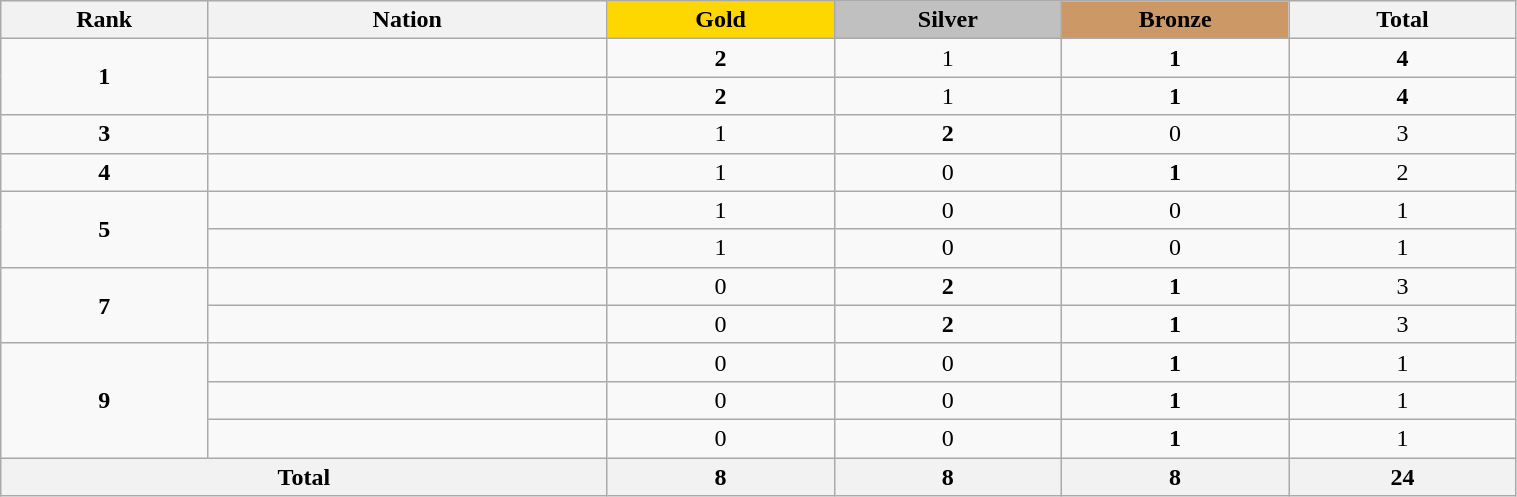<table class="wikitable collapsible autocollapse plainrowheaders" width=80% style="text-align:center;">
<tr style="background-color:#EDEDED;">
<th width=100px class="hintergrundfarbe5">Rank</th>
<th width=200px class="hintergrundfarbe6">Nation</th>
<th style="background:    gold; width:15%">Gold</th>
<th style="background:  silver; width:15%">Silver</th>
<th style="background: #CC9966; width:15%">Bronze</th>
<th class="hintergrundfarbe6" style="width:15%">Total</th>
</tr>
<tr>
<td rowspan=2><strong>1</strong></td>
<td align=left></td>
<td><strong>2</strong></td>
<td>1</td>
<td><strong>1</strong></td>
<td><strong>4</strong></td>
</tr>
<tr>
<td align=left></td>
<td><strong>2</strong></td>
<td>1</td>
<td><strong>1</strong></td>
<td><strong>4</strong></td>
</tr>
<tr>
<td><strong>3</strong></td>
<td align=left></td>
<td>1</td>
<td><strong>2</strong></td>
<td>0</td>
<td>3</td>
</tr>
<tr>
<td><strong>4</strong></td>
<td align=left><em></em></td>
<td>1</td>
<td>0</td>
<td><strong>1</strong></td>
<td>2</td>
</tr>
<tr>
<td rowspan=2><strong>5</strong></td>
<td align=left></td>
<td>1</td>
<td>0</td>
<td>0</td>
<td>1</td>
</tr>
<tr>
<td align=left></td>
<td>1</td>
<td>0</td>
<td>0</td>
<td>1</td>
</tr>
<tr>
<td rowspan=2><strong>7</strong></td>
<td align=left></td>
<td>0</td>
<td><strong>2</strong></td>
<td><strong>1</strong></td>
<td>3</td>
</tr>
<tr>
<td align=left></td>
<td>0</td>
<td><strong>2</strong></td>
<td><strong>1</strong></td>
<td>3</td>
</tr>
<tr>
<td rowspan=3><strong>9</strong></td>
<td align=left></td>
<td>0</td>
<td>0</td>
<td><strong>1</strong></td>
<td>1</td>
</tr>
<tr>
<td align=left></td>
<td>0</td>
<td>0</td>
<td><strong>1</strong></td>
<td>1</td>
</tr>
<tr>
<td align=left></td>
<td>0</td>
<td>0</td>
<td><strong>1</strong></td>
<td>1</td>
</tr>
<tr>
<th colspan=2>Total</th>
<th>8</th>
<th>8</th>
<th>8</th>
<th>24</th>
</tr>
</table>
